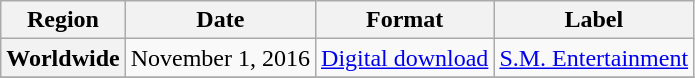<table class="wikitable plainrowheaders">
<tr>
<th>Region</th>
<th>Date</th>
<th>Format</th>
<th>Label</th>
</tr>
<tr>
<th scope=row>Worldwide</th>
<td>November 1, 2016</td>
<td><a href='#'>Digital download</a></td>
<td><a href='#'>S.M. Entertainment</a></td>
</tr>
<tr>
</tr>
</table>
